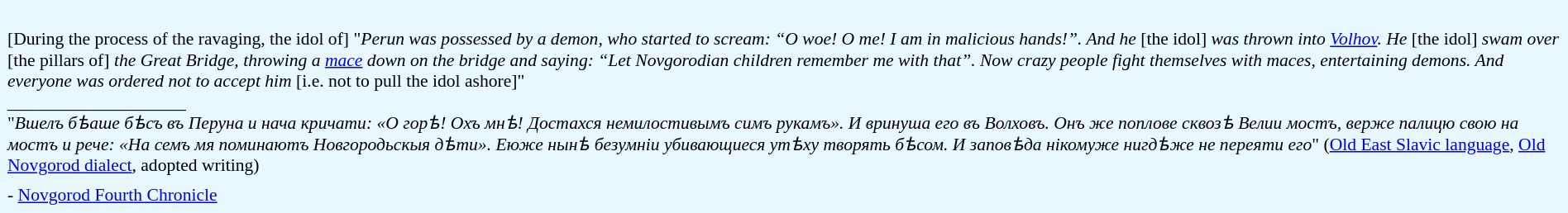<table class="toccolours" style="font-size: 90%; background:#E9F7FF; color:black;" cellspacing="5">
<tr>
<td style="text-align: left;"><br>[During the process of the ravaging, the idol of] "<em>Perun was possessed by a demon, who started to scream: “O woe! O me! I am in malicious hands!”. And he </em>[the idol]<em> was thrown into <a href='#'>Volhov</a>. He </em>[the idol]<em> swam over </em>[the pillars of]<em> the Great Bridge, throwing a <a href='#'>mace</a> down on the bridge and saying: “Let Novgorodian children remember me with that”. Now crazy people fight themselves with maces, entertaining demons. And everyone was ordered not to accept him</em> [i.e. not to pull the idol ashore]"<br>
____________________<br>"<em>Вшелъ бѣаше бѣсъ въ Перуна и нача кричати: «О горѣ! Охъ мнѣ! Достахся немилостивымъ симъ рукамъ». И вринуша его въ Волховъ. Онъ же поплове сквозѣ Велии мостъ, верже палицю свою на мостъ и рече: «На семъ мя поминаютъ Новгородьскыя дѣти». Еюже нынѣ безумнiи убивающиеся утѣху творять бѣсом. И заповѣда нiкомуже нигдѣже не переяти его</em>" (<a href='#'>Old East Slavic language</a>, <a href='#'>Old Novgorod dialect</a>, adopted writing)
</td>
</tr>
<tr>
<td style="text-align: left;">- <a href='#'>Novgorod Fourth Chronicle</a></td>
</tr>
</table>
